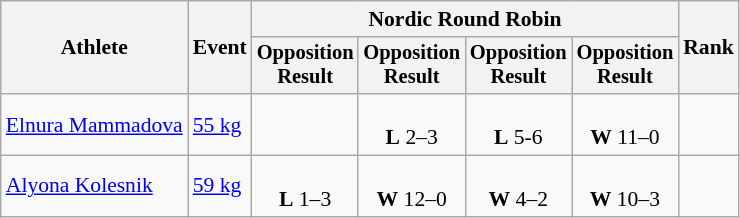<table class="wikitable" style="font-size:90%; text-align:center">
<tr>
<th rowspan=2>Athlete</th>
<th rowspan=2>Event</th>
<th colspan=4>Nordic Round Robin</th>
<th rowspan=2>Rank</th>
</tr>
<tr style="font-size: 95%">
<th>Opposition<br>Result</th>
<th>Opposition<br>Result</th>
<th>Opposition<br>Result</th>
<th>Opposition<br>Result</th>
</tr>
<tr>
<td align=left><a href='#'>Elnura Mammadova</a></td>
<td align=left><a href='#'>55 kg</a></td>
<td></td>
<td><br><strong>L</strong> 2–3</td>
<td><br><strong>L</strong> 5-6</td>
<td><br><strong>W</strong> 11–0</td>
<td></td>
</tr>
<tr>
<td align=left><a href='#'>Alyona Kolesnik</a></td>
<td align=left><a href='#'>59 kg</a></td>
<td><br><strong>L</strong> 1–3</td>
<td><br><strong>W</strong> 12–0</td>
<td><br><strong>W</strong> 4–2</td>
<td><br><strong>W</strong> 10–3</td>
<td></td>
</tr>
</table>
